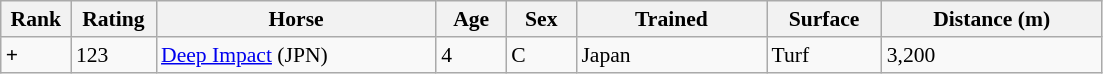<table class="wikitable sortable" style="font-size:90%">
<tr>
<th width="40px">Rank</th>
<th width="50px">Rating</th>
<th width="180px">Horse</th>
<th width="40px">Age</th>
<th width="40px">Sex</th>
<th width="120px">Trained</th>
<th width="70px">Surface</th>
<th width="140px">Distance (m)</th>
</tr>
<tr>
<td><strong>+</strong></td>
<td>123</td>
<td><a href='#'>Deep Impact</a> (JPN)</td>
<td>4</td>
<td>C</td>
<td>Japan</td>
<td>Turf</td>
<td>3,200</td>
</tr>
</table>
